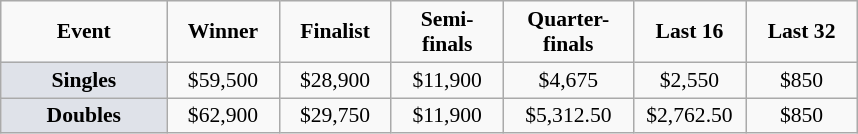<table class="wikitable" style="font-size:90%; text-align:center">
<tr>
<td width="104px"><strong>Event</strong></td>
<td width="68px"><strong>Winner</strong></td>
<td width="68px"><strong>Finalist</strong></td>
<td width="68px"><strong>Semi-finals</strong></td>
<td width="80px"><strong>Quarter-finals</strong></td>
<td width="68px"><strong>Last 16</strong></td>
<td width="68px"><strong>Last 32</strong></td>
</tr>
<tr>
<td bgcolor="#dfe2e9"><strong>Singles</strong></td>
<td>$59,500</td>
<td>$28,900</td>
<td>$11,900</td>
<td>$4,675</td>
<td>$2,550</td>
<td>$850</td>
</tr>
<tr>
<td bgcolor="#dfe2e9"><strong>Doubles</strong></td>
<td>$62,900</td>
<td>$29,750</td>
<td>$11,900</td>
<td>$5,312.50</td>
<td>$2,762.50</td>
<td>$850</td>
</tr>
</table>
